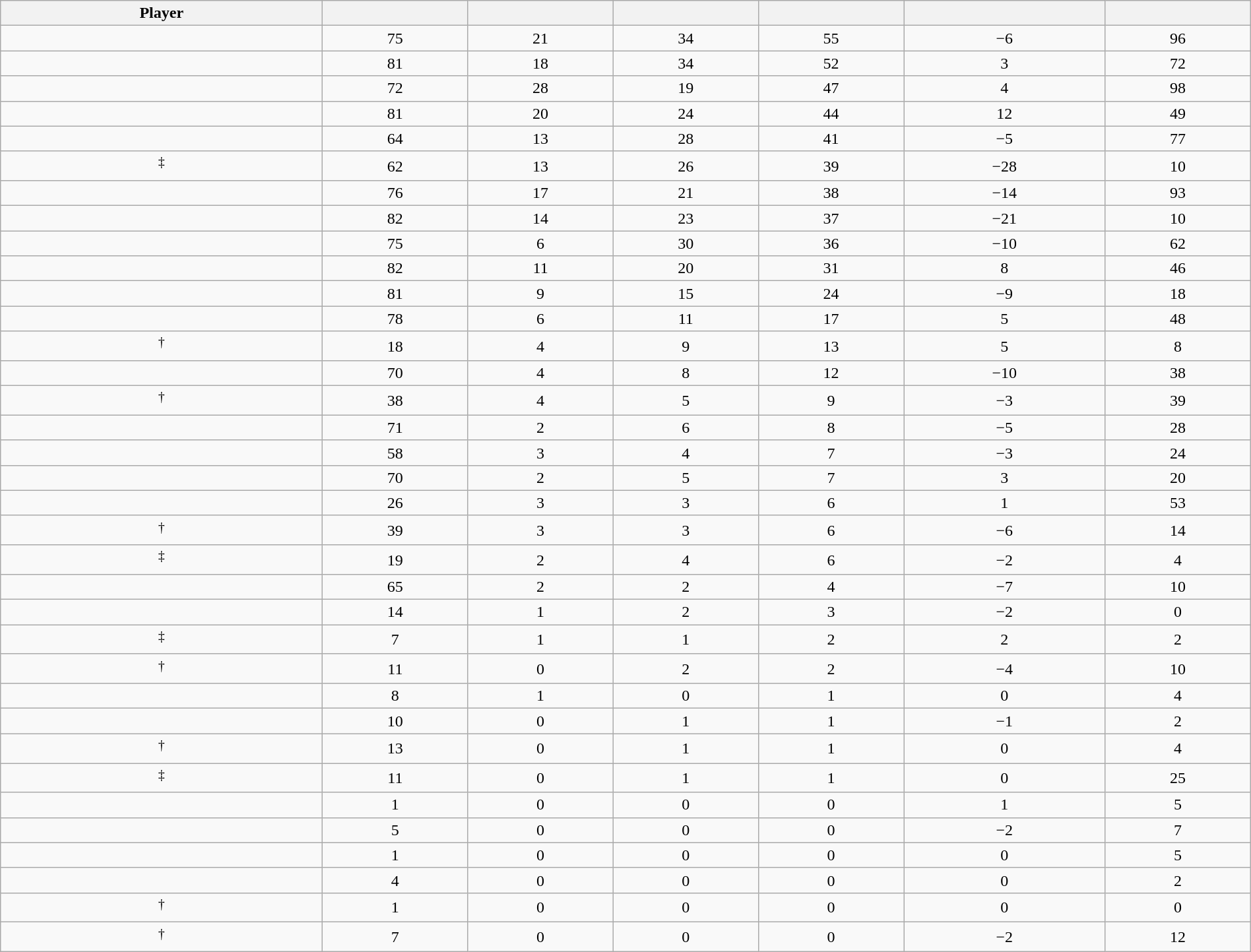<table class="wikitable sortable" style="width:100%; text-align:center;">
<tr>
<th>Player</th>
<th></th>
<th></th>
<th></th>
<th></th>
<th data-sort-type="number"></th>
<th></th>
</tr>
<tr>
<td></td>
<td>75</td>
<td>21</td>
<td>34</td>
<td>55</td>
<td>−6</td>
<td>96</td>
</tr>
<tr>
<td></td>
<td>81</td>
<td>18</td>
<td>34</td>
<td>52</td>
<td>3</td>
<td>72</td>
</tr>
<tr>
<td></td>
<td>72</td>
<td>28</td>
<td>19</td>
<td>47</td>
<td>4</td>
<td>98</td>
</tr>
<tr>
<td></td>
<td>81</td>
<td>20</td>
<td>24</td>
<td>44</td>
<td>12</td>
<td>49</td>
</tr>
<tr>
<td></td>
<td>64</td>
<td>13</td>
<td>28</td>
<td>41</td>
<td>−5</td>
<td>77</td>
</tr>
<tr>
<td><sup>‡</sup></td>
<td>62</td>
<td>13</td>
<td>26</td>
<td>39</td>
<td>−28</td>
<td>10</td>
</tr>
<tr>
<td></td>
<td>76</td>
<td>17</td>
<td>21</td>
<td>38</td>
<td>−14</td>
<td>93</td>
</tr>
<tr>
<td></td>
<td>82</td>
<td>14</td>
<td>23</td>
<td>37</td>
<td>−21</td>
<td>10</td>
</tr>
<tr>
<td></td>
<td>75</td>
<td>6</td>
<td>30</td>
<td>36</td>
<td>−10</td>
<td>62</td>
</tr>
<tr>
<td></td>
<td>82</td>
<td>11</td>
<td>20</td>
<td>31</td>
<td>8</td>
<td>46</td>
</tr>
<tr>
<td></td>
<td>81</td>
<td>9</td>
<td>15</td>
<td>24</td>
<td>−9</td>
<td>18</td>
</tr>
<tr>
<td></td>
<td>78</td>
<td>6</td>
<td>11</td>
<td>17</td>
<td>5</td>
<td>48</td>
</tr>
<tr>
<td><sup>†</sup></td>
<td>18</td>
<td>4</td>
<td>9</td>
<td>13</td>
<td>5</td>
<td>8</td>
</tr>
<tr>
<td></td>
<td>70</td>
<td>4</td>
<td>8</td>
<td>12</td>
<td>−10</td>
<td>38</td>
</tr>
<tr>
<td><sup>†</sup></td>
<td>38</td>
<td>4</td>
<td>5</td>
<td>9</td>
<td>−3</td>
<td>39</td>
</tr>
<tr>
<td></td>
<td>71</td>
<td>2</td>
<td>6</td>
<td>8</td>
<td>−5</td>
<td>28</td>
</tr>
<tr>
<td></td>
<td>58</td>
<td>3</td>
<td>4</td>
<td>7</td>
<td>−3</td>
<td>24</td>
</tr>
<tr>
<td></td>
<td>70</td>
<td>2</td>
<td>5</td>
<td>7</td>
<td>3</td>
<td>20</td>
</tr>
<tr>
<td></td>
<td>26</td>
<td>3</td>
<td>3</td>
<td>6</td>
<td>1</td>
<td>53</td>
</tr>
<tr>
<td><sup>†</sup></td>
<td>39</td>
<td>3</td>
<td>3</td>
<td>6</td>
<td>−6</td>
<td>14</td>
</tr>
<tr>
<td><sup>‡</sup></td>
<td>19</td>
<td>2</td>
<td>4</td>
<td>6</td>
<td>−2</td>
<td>4</td>
</tr>
<tr>
<td></td>
<td>65</td>
<td>2</td>
<td>2</td>
<td>4</td>
<td>−7</td>
<td>10</td>
</tr>
<tr>
<td></td>
<td>14</td>
<td>1</td>
<td>2</td>
<td>3</td>
<td>−2</td>
<td>0</td>
</tr>
<tr>
<td><sup>‡</sup></td>
<td>7</td>
<td>1</td>
<td>1</td>
<td>2</td>
<td>2</td>
<td>2</td>
</tr>
<tr>
<td><sup>†</sup></td>
<td>11</td>
<td>0</td>
<td>2</td>
<td>2</td>
<td>−4</td>
<td>10</td>
</tr>
<tr>
<td></td>
<td>8</td>
<td>1</td>
<td>0</td>
<td>1</td>
<td>0</td>
<td>4</td>
</tr>
<tr>
<td></td>
<td>10</td>
<td>0</td>
<td>1</td>
<td>1</td>
<td>−1</td>
<td>2</td>
</tr>
<tr>
<td><sup>†</sup></td>
<td>13</td>
<td>0</td>
<td>1</td>
<td>1</td>
<td>0</td>
<td>4</td>
</tr>
<tr>
<td><sup>‡</sup></td>
<td>11</td>
<td>0</td>
<td>1</td>
<td>1</td>
<td>0</td>
<td>25</td>
</tr>
<tr>
<td></td>
<td>1</td>
<td>0</td>
<td>0</td>
<td>0</td>
<td>1</td>
<td>5</td>
</tr>
<tr>
<td></td>
<td>5</td>
<td>0</td>
<td>0</td>
<td>0</td>
<td>−2</td>
<td>7</td>
</tr>
<tr>
<td></td>
<td>1</td>
<td>0</td>
<td>0</td>
<td>0</td>
<td>0</td>
<td>5</td>
</tr>
<tr>
<td></td>
<td>4</td>
<td>0</td>
<td>0</td>
<td>0</td>
<td>0</td>
<td>2</td>
</tr>
<tr>
<td><sup>†</sup></td>
<td>1</td>
<td>0</td>
<td>0</td>
<td>0</td>
<td>0</td>
<td>0</td>
</tr>
<tr>
<td><sup>†</sup></td>
<td>7</td>
<td>0</td>
<td>0</td>
<td>0</td>
<td>−2</td>
<td>12</td>
</tr>
</table>
